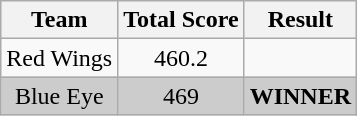<table class="wikitable plainrowheaders" style="text-align:center;">
<tr style="background:#f2f2f2;">
<th scope="col">Team</th>
<th scope="col">Total Score</th>
<th scope="col">Result</th>
</tr>
<tr>
<td>Red Wings</td>
<td>460.2</td>
<td></td>
</tr>
<tr style="background:#ccc;">
<td>Blue Eye</td>
<td>469</td>
<td><strong>WINNER</strong></td>
</tr>
</table>
